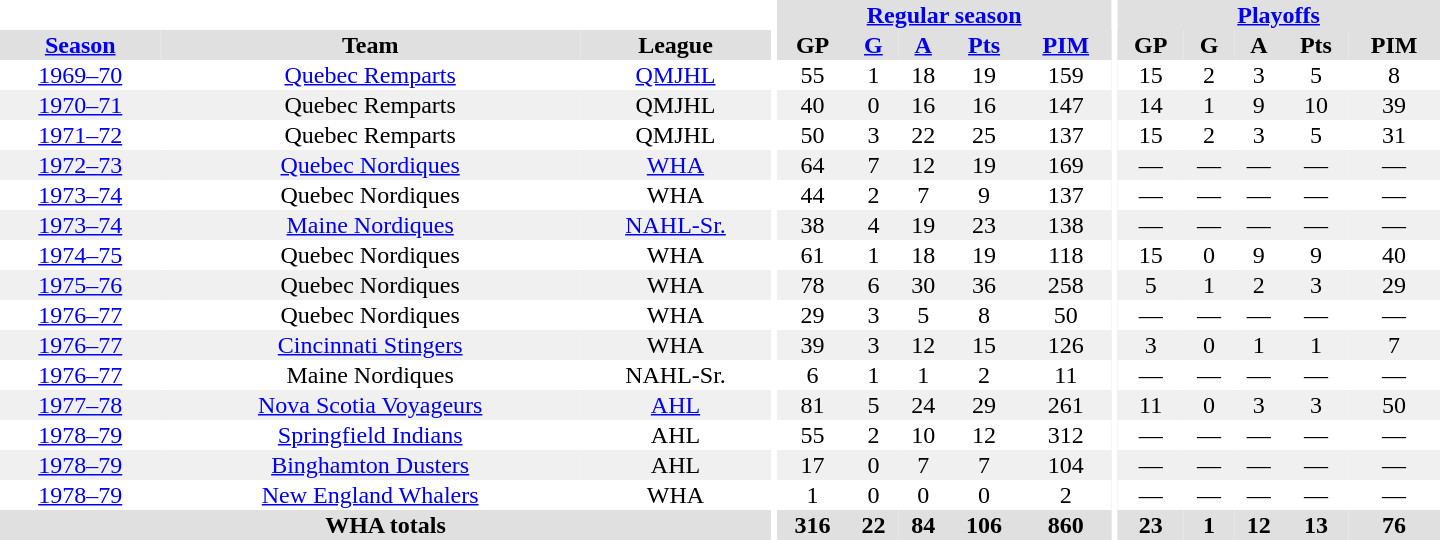<table border="0" cellpadding="1" cellspacing="0" style="text-align:center; width:60em">
<tr bgcolor="#e0e0e0">
<th colspan="3" bgcolor="#ffffff"></th>
<th rowspan="99" bgcolor="#ffffff"></th>
<th colspan="5"><a href='#'>Regular season</a></th>
<th rowspan="99" bgcolor="#ffffff"></th>
<th colspan="5"><a href='#'>Playoffs</a></th>
</tr>
<tr bgcolor="#e0e0e0">
<th><a href='#'>Season</a></th>
<th>Team</th>
<th>League</th>
<th>GP</th>
<th><a href='#'>G</a></th>
<th><a href='#'>A</a></th>
<th><a href='#'>Pts</a></th>
<th><a href='#'>PIM</a></th>
<th>GP</th>
<th>G</th>
<th>A</th>
<th>Pts</th>
<th>PIM</th>
</tr>
<tr>
<td><a href='#'>1969–70</a></td>
<td><a href='#'>Quebec Remparts</a></td>
<td><a href='#'>QMJHL</a></td>
<td>55</td>
<td>1</td>
<td>18</td>
<td>19</td>
<td>159</td>
<td>15</td>
<td>2</td>
<td>3</td>
<td>5</td>
<td>8</td>
</tr>
<tr bgcolor="#f0f0f0">
<td><a href='#'>1970–71</a></td>
<td>Quebec Remparts</td>
<td>QMJHL</td>
<td>40</td>
<td>0</td>
<td>16</td>
<td>16</td>
<td>147</td>
<td>14</td>
<td>1</td>
<td>9</td>
<td>10</td>
<td>39</td>
</tr>
<tr>
<td><a href='#'>1971–72</a></td>
<td>Quebec Remparts</td>
<td>QMJHL</td>
<td>50</td>
<td>3</td>
<td>22</td>
<td>25</td>
<td>137</td>
<td>15</td>
<td>2</td>
<td>3</td>
<td>5</td>
<td>31</td>
</tr>
<tr bgcolor="#f0f0f0">
<td><a href='#'>1972–73</a></td>
<td><a href='#'>Quebec Nordiques</a></td>
<td><a href='#'>WHA</a></td>
<td>64</td>
<td>7</td>
<td>12</td>
<td>19</td>
<td>169</td>
<td>—</td>
<td>—</td>
<td>—</td>
<td>—</td>
<td>—</td>
</tr>
<tr>
<td><a href='#'>1973–74</a></td>
<td>Quebec Nordiques</td>
<td>WHA</td>
<td>44</td>
<td>2</td>
<td>7</td>
<td>9</td>
<td>137</td>
<td>—</td>
<td>—</td>
<td>—</td>
<td>—</td>
<td>—</td>
</tr>
<tr bgcolor="#f0f0f0">
<td><a href='#'>1973–74</a></td>
<td><a href='#'>Maine Nordiques</a></td>
<td><a href='#'>NAHL-Sr.</a></td>
<td>38</td>
<td>4</td>
<td>19</td>
<td>23</td>
<td>138</td>
<td>—</td>
<td>—</td>
<td>—</td>
<td>—</td>
<td>—</td>
</tr>
<tr>
<td><a href='#'>1974–75</a></td>
<td>Quebec Nordiques</td>
<td>WHA</td>
<td>61</td>
<td>1</td>
<td>18</td>
<td>19</td>
<td>118</td>
<td>15</td>
<td>0</td>
<td>9</td>
<td>9</td>
<td>40</td>
</tr>
<tr bgcolor="#f0f0f0">
<td><a href='#'>1975–76</a></td>
<td>Quebec Nordiques</td>
<td>WHA</td>
<td>78</td>
<td>6</td>
<td>30</td>
<td>36</td>
<td>258</td>
<td>5</td>
<td>1</td>
<td>2</td>
<td>3</td>
<td>29</td>
</tr>
<tr>
<td><a href='#'>1976–77</a></td>
<td>Quebec Nordiques</td>
<td>WHA</td>
<td>29</td>
<td>3</td>
<td>5</td>
<td>8</td>
<td>50</td>
<td>—</td>
<td>—</td>
<td>—</td>
<td>—</td>
<td>—</td>
</tr>
<tr bgcolor="#f0f0f0">
<td><a href='#'>1976–77</a></td>
<td><a href='#'>Cincinnati Stingers</a></td>
<td>WHA</td>
<td>39</td>
<td>3</td>
<td>12</td>
<td>15</td>
<td>126</td>
<td>3</td>
<td>0</td>
<td>1</td>
<td>1</td>
<td>7</td>
</tr>
<tr>
<td><a href='#'>1976–77</a></td>
<td>Maine Nordiques</td>
<td>NAHL-Sr.</td>
<td>6</td>
<td>1</td>
<td>1</td>
<td>2</td>
<td>11</td>
<td>—</td>
<td>—</td>
<td>—</td>
<td>—</td>
<td>—</td>
</tr>
<tr bgcolor="#f0f0f0">
<td><a href='#'>1977–78</a></td>
<td><a href='#'>Nova Scotia Voyageurs</a></td>
<td><a href='#'>AHL</a></td>
<td>81</td>
<td>5</td>
<td>24</td>
<td>29</td>
<td>261</td>
<td>11</td>
<td>0</td>
<td>3</td>
<td>3</td>
<td>50</td>
</tr>
<tr>
<td><a href='#'>1978–79</a></td>
<td><a href='#'>Springfield Indians</a></td>
<td>AHL</td>
<td>55</td>
<td>2</td>
<td>10</td>
<td>12</td>
<td>312</td>
<td>—</td>
<td>—</td>
<td>—</td>
<td>—</td>
<td>—</td>
</tr>
<tr bgcolor="#f0f0f0">
<td><a href='#'>1978–79</a></td>
<td><a href='#'>Binghamton Dusters</a></td>
<td>AHL</td>
<td>17</td>
<td>0</td>
<td>7</td>
<td>7</td>
<td>104</td>
<td>—</td>
<td>—</td>
<td>—</td>
<td>—</td>
<td>—</td>
</tr>
<tr>
<td><a href='#'>1978–79</a></td>
<td><a href='#'>New England Whalers</a></td>
<td>WHA</td>
<td>1</td>
<td>0</td>
<td>0</td>
<td>0</td>
<td>2</td>
<td>—</td>
<td>—</td>
<td>—</td>
<td>—</td>
<td>—</td>
</tr>
<tr>
</tr>
<tr ALIGN="center" bgcolor="#e0e0e0">
<th colspan="3">WHA totals</th>
<th ALIGN="center">316</th>
<th ALIGN="center">22</th>
<th ALIGN="center">84</th>
<th ALIGN="center">106</th>
<th ALIGN="center">860</th>
<th ALIGN="center">23</th>
<th ALIGN="center">1</th>
<th ALIGN="center">12</th>
<th ALIGN="center">13</th>
<th ALIGN="center">76</th>
</tr>
</table>
